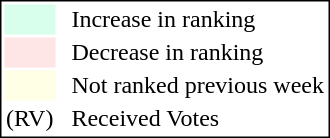<table style="border:1px solid black;">
<tr>
<td style="background:#D8FFEB; width:20px;"></td>
<td> </td>
<td>Increase in ranking</td>
</tr>
<tr>
<td style="background:#FFE6E6; width:20px;"></td>
<td> </td>
<td>Decrease in ranking</td>
</tr>
<tr>
<td style="background:#FFFFE6; width:20px;"></td>
<td> </td>
<td>Not ranked previous week</td>
</tr>
<tr>
<td>(RV)</td>
<td> </td>
<td>Received Votes</td>
</tr>
</table>
